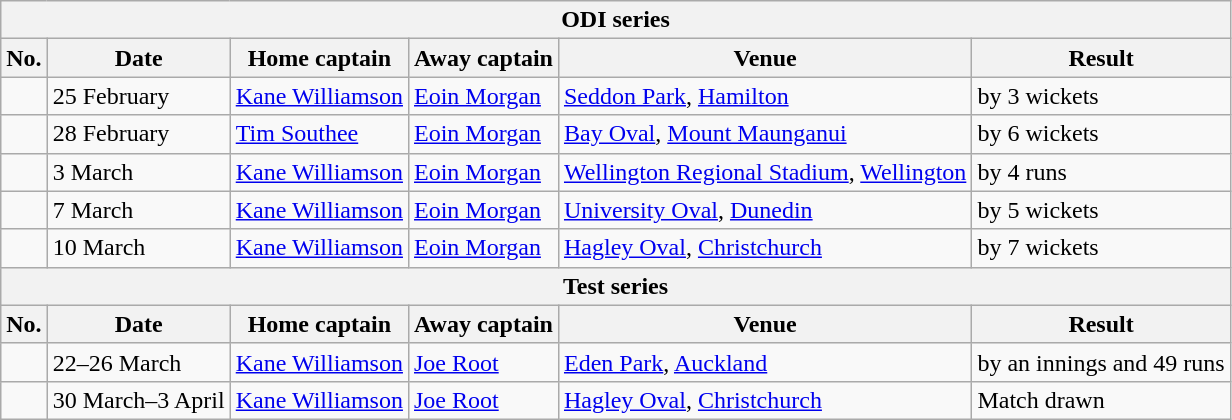<table class="wikitable">
<tr>
<th colspan="6">ODI series</th>
</tr>
<tr>
<th>No.</th>
<th>Date</th>
<th>Home captain</th>
<th>Away captain</th>
<th>Venue</th>
<th>Result</th>
</tr>
<tr>
<td></td>
<td>25 February</td>
<td><a href='#'>Kane Williamson</a></td>
<td><a href='#'>Eoin Morgan</a></td>
<td><a href='#'>Seddon Park</a>, <a href='#'>Hamilton</a></td>
<td> by 3 wickets</td>
</tr>
<tr>
<td></td>
<td>28 February</td>
<td><a href='#'>Tim Southee</a></td>
<td><a href='#'>Eoin Morgan</a></td>
<td><a href='#'>Bay Oval</a>, <a href='#'>Mount Maunganui</a></td>
<td> by 6 wickets</td>
</tr>
<tr>
<td></td>
<td>3 March</td>
<td><a href='#'>Kane Williamson</a></td>
<td><a href='#'>Eoin Morgan</a></td>
<td><a href='#'>Wellington Regional Stadium</a>, <a href='#'>Wellington</a></td>
<td> by 4 runs</td>
</tr>
<tr>
<td></td>
<td>7 March</td>
<td><a href='#'>Kane Williamson</a></td>
<td><a href='#'>Eoin Morgan</a></td>
<td><a href='#'>University Oval</a>, <a href='#'>Dunedin</a></td>
<td> by 5 wickets</td>
</tr>
<tr>
<td></td>
<td>10 March</td>
<td><a href='#'>Kane Williamson</a></td>
<td><a href='#'>Eoin Morgan</a></td>
<td><a href='#'>Hagley Oval</a>, <a href='#'>Christchurch</a></td>
<td> by 7 wickets</td>
</tr>
<tr>
<th colspan="6">Test series</th>
</tr>
<tr>
<th>No.</th>
<th>Date</th>
<th>Home captain</th>
<th>Away captain</th>
<th>Venue</th>
<th>Result</th>
</tr>
<tr>
<td></td>
<td>22–26 March</td>
<td><a href='#'>Kane Williamson</a></td>
<td><a href='#'>Joe Root</a></td>
<td><a href='#'>Eden Park</a>, <a href='#'>Auckland</a></td>
<td> by an innings and 49 runs</td>
</tr>
<tr>
<td></td>
<td>30 March–3 April</td>
<td><a href='#'>Kane Williamson</a></td>
<td><a href='#'>Joe Root</a></td>
<td><a href='#'>Hagley Oval</a>, <a href='#'>Christchurch</a></td>
<td>Match drawn</td>
</tr>
</table>
